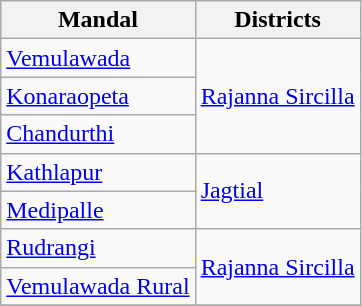<table class="wikitable sortable static-row-numbers static-row-header-hash">
<tr>
<th>Mandal</th>
<th>Districts</th>
</tr>
<tr>
<td><a href='#'>Vemulawada</a></td>
<td rowspan=3><a href='#'>Rajanna Sircilla</a></td>
</tr>
<tr>
<td><a href='#'>Konaraopeta</a></td>
</tr>
<tr>
<td><a href='#'>Chandurthi</a></td>
</tr>
<tr>
<td><a href='#'>Kathlapur</a></td>
<td rowspan=2><a href='#'>Jagtial</a></td>
</tr>
<tr>
<td><a href='#'>Medipalle</a></td>
</tr>
<tr>
<td><a href='#'>Rudrangi</a></td>
<td rowspan=2><a href='#'>Rajanna Sircilla</a></td>
</tr>
<tr>
<td><a href='#'>Vemulawada Rural</a></td>
</tr>
<tr>
</tr>
</table>
